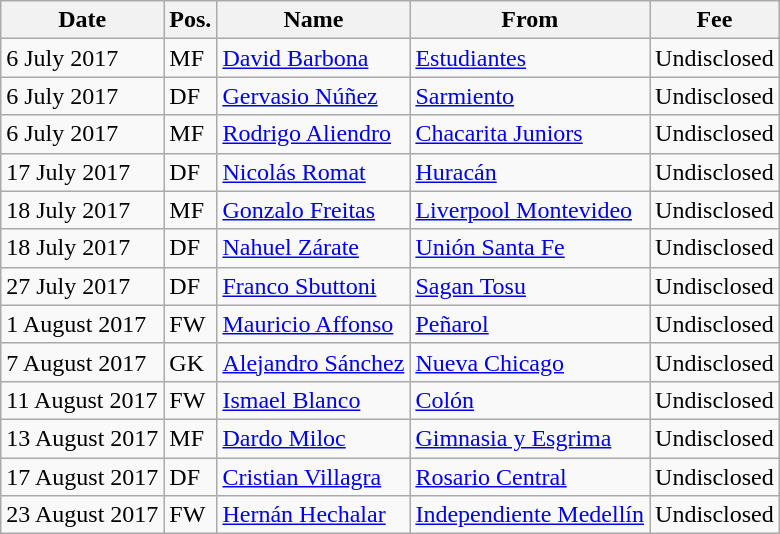<table class="wikitable">
<tr>
<th>Date</th>
<th>Pos.</th>
<th>Name</th>
<th>From</th>
<th>Fee</th>
</tr>
<tr>
<td>6 July 2017</td>
<td>MF</td>
<td> <a href='#'>David Barbona</a></td>
<td> <a href='#'>Estudiantes</a></td>
<td>Undisclosed</td>
</tr>
<tr>
<td>6 July 2017</td>
<td>DF</td>
<td> <a href='#'>Gervasio Núñez</a></td>
<td> <a href='#'>Sarmiento</a></td>
<td>Undisclosed</td>
</tr>
<tr>
<td>6 July 2017</td>
<td>MF</td>
<td> <a href='#'>Rodrigo Aliendro</a></td>
<td> <a href='#'>Chacarita Juniors</a></td>
<td>Undisclosed</td>
</tr>
<tr>
<td>17 July 2017</td>
<td>DF</td>
<td> <a href='#'>Nicolás Romat</a></td>
<td> <a href='#'>Huracán</a></td>
<td>Undisclosed</td>
</tr>
<tr>
<td>18 July 2017</td>
<td>MF</td>
<td> <a href='#'>Gonzalo Freitas</a></td>
<td> <a href='#'>Liverpool Montevideo</a></td>
<td>Undisclosed</td>
</tr>
<tr>
<td>18 July 2017</td>
<td>DF</td>
<td> <a href='#'>Nahuel Zárate</a></td>
<td> <a href='#'>Unión Santa Fe</a></td>
<td>Undisclosed</td>
</tr>
<tr>
<td>27 July 2017</td>
<td>DF</td>
<td> <a href='#'>Franco Sbuttoni</a></td>
<td> <a href='#'>Sagan Tosu</a></td>
<td>Undisclosed</td>
</tr>
<tr>
<td>1 August 2017</td>
<td>FW</td>
<td> <a href='#'>Mauricio Affonso</a></td>
<td> <a href='#'>Peñarol</a></td>
<td>Undisclosed</td>
</tr>
<tr>
<td>7 August 2017</td>
<td>GK</td>
<td> <a href='#'>Alejandro Sánchez</a></td>
<td> <a href='#'>Nueva Chicago</a></td>
<td>Undisclosed</td>
</tr>
<tr>
<td>11 August 2017</td>
<td>FW</td>
<td> <a href='#'>Ismael Blanco</a></td>
<td> <a href='#'>Colón</a></td>
<td>Undisclosed</td>
</tr>
<tr>
<td>13 August 2017</td>
<td>MF</td>
<td> <a href='#'>Dardo Miloc</a></td>
<td> <a href='#'>Gimnasia y Esgrima</a></td>
<td>Undisclosed</td>
</tr>
<tr>
<td>17 August 2017</td>
<td>DF</td>
<td> <a href='#'>Cristian Villagra</a></td>
<td> <a href='#'>Rosario Central</a></td>
<td>Undisclosed</td>
</tr>
<tr>
<td>23 August 2017</td>
<td>FW</td>
<td> <a href='#'>Hernán Hechalar</a></td>
<td> <a href='#'>Independiente Medellín</a></td>
<td>Undisclosed</td>
</tr>
</table>
